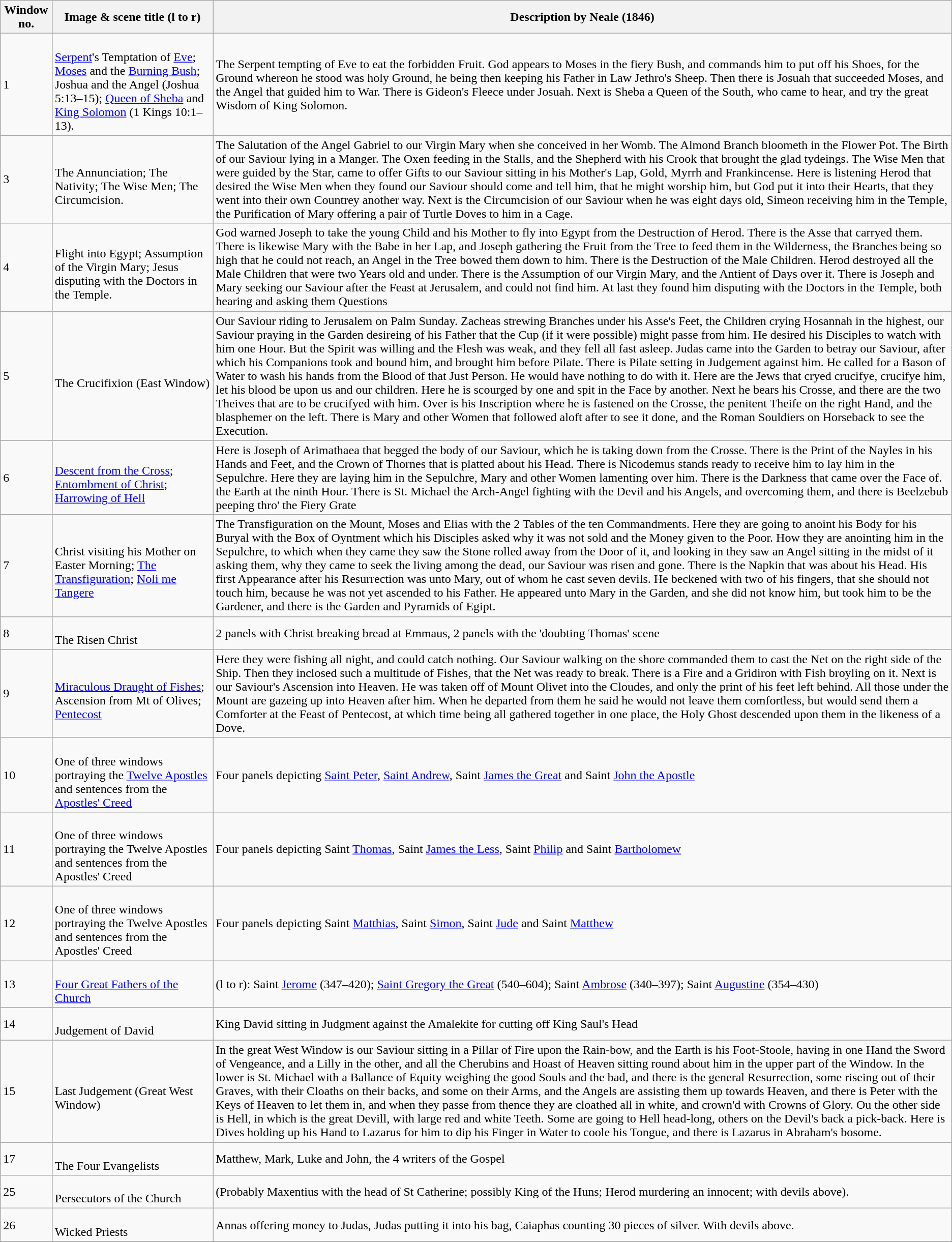<table class="wikitable">
<tr>
<th>Window no.</th>
<th>Image & scene title (l to r)</th>
<th>Description by Neale (1846)</th>
</tr>
<tr>
<td>1</td>
<td><br><a href='#'>Serpent</a>'s Temptation of <a href='#'>Eve</a>; <a href='#'>Moses</a> and the <a href='#'>Burning Bush</a>; Joshua and the Angel (Joshua 5:13–15); <a href='#'>Queen of Sheba</a> and <a href='#'>King Solomon</a> (1 Kings 10:1–13).</td>
<td>The Serpent tempting of Eve to eat the forbidden Fruit. God appears to Moses in the fiery Bush, and commands him to put off his Shoes, for the Ground whereon he stood was holy Ground, he being then keeping his Father in Law Jethro's Sheep. Then there is Josuah that succeeded Moses, and the Angel that guided him to War. There is Gideon's Fleece under Josuah. Next is Sheba a Queen of the South, who came to hear, and try the great Wisdom of King Solomon.</td>
</tr>
<tr>
<td>3</td>
<td><br>The Annunciation; The Nativity; The Wise Men; The Circumcision.</td>
<td>The Salutation of the Angel Gabriel to our Virgin Mary when she conceived in her Womb. The Almond Branch bloometh in the Flower Pot. The Birth of our Saviour lying in a Manger. The Oxen feeding in the Stalls, and the Shepherd with his Crook that brought the glad tydeings. The Wise Men that were guided by the Star, came to offer Gifts to our Saviour sitting in his Mother's Lap, Gold, Myrrh and Frankincense. Here is listening Herod that desired the Wise Men when they found our Saviour should come and tell him, that he might worship him, but God put it into their Hearts, that they went into their own Countrey another way. Next is the Circumcision of our Saviour when he was eight days old, Simeon receiving him in the Temple, the Purification of Mary offering a pair of Turtle Doves to him in a Cage.</td>
</tr>
<tr>
<td>4</td>
<td><br>Flight into Egypt;  Assumption of the Virgin Mary; Jesus disputing with the Doctors in the Temple.</td>
<td>God warned Joseph to take the young Child and his Mother to fly into Egypt from the Destruction of Herod. There is the Asse that carryed them. There is likewise Mary with the Babe in her Lap, and Joseph gathering the Fruit from the Tree to feed them in the Wilderness, the Branches being so high that he could not reach, an Angel in the Tree bowed them down to him. There is the Destruction of the Male Children. Herod destroyed all the Male Children that were two Years old and under. There is the Assumption of our Virgin Mary, and the Antient of Days over it. There is Joseph and Mary seeking our Saviour after the Feast at Jerusalem, and could not find him. At last they found him disputing with the Doctors in the Temple, both hearing and asking them Questions</td>
</tr>
<tr>
<td>5</td>
<td><br>The Crucifixion (East Window)</td>
<td>Our Saviour riding to Jerusalem on Palm Sunday. Zacheas strewing Branches under his Asse's Feet, the Children crying Hosannah in the highest, our Saviour praying in the Garden desireing of his Father that the Cup (if it were possible) might passe from him. He desired his Disciples to watch with him one Hour. But the Spirit was willing and the Flesh was weak, and they fell all fast asleep. Judas came into the Garden to betray our Saviour, after which his Companions took and bound him, and brought him before Pilate. There is Pilate setting in Judgement against him. He called for a Bason of Water to wash his hands from the Blood of that Just Person. He would have nothing to do with it. Here are the Jews that cryed crucifye, crucifye him, let his blood be upon us and our children. Here he is scourged by one and spit in the Face by another. Next he bears his Crosse, and there are the two Theives that are to be crucifyed with him. Over is his Inscription where he is fastened on the Crosse, the penitent Theife on the right Hand, and the blasphemer on the left. There is Mary and other Women that followed aloft after to see it done, and the Roman Souldiers on Horseback to see the Execution.</td>
</tr>
<tr>
<td>6</td>
<td><br><a href='#'>Descent from the Cross</a>; <a href='#'>Entombment of Christ</a>; <a href='#'>Harrowing of Hell</a></td>
<td>Here is Joseph of Arimathaea that begged the body of our Saviour, which he is taking down from the Crosse. There is the Print of the Nayles in his Hands and Feet, and the Crown of Thornes that is platted about his Head. There is Nicodemus stands ready to receive him to lay him in the Sepulchre. Here they are laying him in the Sepulchre, Mary and other Women lamenting over him. There is the Darkness that came over the Face of. the Earth at the ninth Hour. There is St. Michael the Arch-Angel fighting with the Devil and his Angels, and overcoming them, and there is Beelzebub peeping thro' the Fiery Grate</td>
</tr>
<tr>
<td>7</td>
<td><br>Christ visiting his Mother on Easter Morning; <a href='#'>The Transfiguration</a>; <a href='#'>Noli me Tangere</a></td>
<td>The Transfiguration on the Mount, Moses and Elias with the 2 Tables of the ten Commandments. Here they are going to anoint his Body for his Buryal with the Box of Oyntment which his Disciples asked why it was not sold and the Money given to the Poor. How they are anointing him in the Sepulchre, to which when they came they saw the Stone rolled away from the Door of it, and looking in they saw an Angel sitting in the midst of it asking them, why they came to seek the living among the dead, our Saviour was risen and gone. There is the Napkin that was about his Head. His first Appearance after his Resurrection was unto Mary, out of whom he cast seven devils. He beckened with two of his fingers, that she should not touch him, because he was not yet ascended to his Father. He appeared unto Mary in the Garden, and she did not know him, but took him to be the Gardener, and there is the Garden and Pyramids of Egipt.</td>
</tr>
<tr>
<td>8</td>
<td><br>The Risen Christ</td>
<td>2 panels with Christ breaking bread at Emmaus, 2 panels with the 'doubting Thomas' scene</td>
</tr>
<tr>
<td>9</td>
<td><br><a href='#'>Miraculous Draught of Fishes</a>; Ascension from Mt of Olives; <a href='#'>Pentecost</a></td>
<td>Here they were fishing all night, and could catch nothing. Our Saviour walking on the shore commanded them to cast the Net on the right side of the Ship. Then they inclosed such a multitude of Fishes, that the Net was ready to break. There is a Fire and a Gridiron with Fish broyling on it. Next is our Saviour's Ascension into Heaven. He was taken off of Mount Olivet into the Cloudes, and only the print of his feet left behind. All those under the Mount are gazeing up into Heaven after him. When he departed from them he said he would not leave them comfortless, but would send them a Comforter at the Feast of Pentecost, at which time being all gathered together in one place, the Holy Ghost descended upon them in the likeness of a Dove.</td>
</tr>
<tr>
<td>10</td>
<td><br>One of three windows portraying the <a href='#'>Twelve Apostles</a> and sentences from the <a href='#'>Apostles' Creed</a></td>
<td>Four panels depicting <a href='#'>Saint Peter</a>, <a href='#'>Saint Andrew</a>, Saint <a href='#'>James the Great</a> and Saint <a href='#'>John the Apostle</a></td>
</tr>
<tr>
<td>11</td>
<td><br>One of three windows portraying the Twelve Apostles and sentences from the Apostles' Creed</td>
<td>Four panels depicting Saint <a href='#'>Thomas</a>, Saint <a href='#'>James the Less</a>, Saint <a href='#'>Philip</a> and Saint <a href='#'>Bartholomew</a></td>
</tr>
<tr>
<td>12</td>
<td><br>One of three windows portraying the Twelve Apostles and sentences from the Apostles' Creed</td>
<td>Four panels depicting Saint <a href='#'>Matthias</a>, Saint <a href='#'>Simon</a>, Saint <a href='#'>Jude</a> and Saint <a href='#'>Matthew</a></td>
</tr>
<tr>
<td>13</td>
<td><br><a href='#'>Four Great Fathers of the Church</a></td>
<td>(l to r): Saint <a href='#'>Jerome</a> (347–420); <a href='#'>Saint Gregory the Great</a> (540–604); Saint <a href='#'>Ambrose</a> (340–397); Saint <a href='#'>Augustine</a> (354–430)</td>
</tr>
<tr>
<td>14</td>
<td><br>Judgement of David</td>
<td>King David sitting in Judgment against the Amalekite for cutting off King Saul's Head</td>
</tr>
<tr>
<td>15</td>
<td><br>Last Judgement (Great West Window)</td>
<td>In the great West Window is our Saviour sitting in a Pillar of Fire upon the Rain-bow, and the Earth is his Foot-Stoole, having in one Hand the Sword of Vengeance, and a Lilly in the other, and all the Cherubins and Hoast of Heaven sitting round about him in the upper part of the Window. In the lower is St. Michael with a Ballance of Equity weighing the good Souls and the bad, and there is the general Resurrection, some riseing out of their Graves, with their Cloaths on their backs, and some on their Arms, and the Angels are assisting them up towards Heaven, and there is Peter with the Keys of Heaven to let them in, and when they passe from thence they are cloathed all in white, and crown'd with Crowns of Glory. Ou the other side is Hell, in which is the great Devill, with large red and white Teeth. Some are going to Hell head-long, others on the Devil's back a pick-back. Here is Dives holding up his Hand to Lazarus for him to dip his Finger in Water to coole his Tongue, and there is Lazarus in Abraham's bosome.</td>
</tr>
<tr>
<td>17</td>
<td><br>The Four Evangelists</td>
<td>Matthew, Mark, Luke and John, the 4 writers of the Gospel</td>
</tr>
<tr>
<td>25</td>
<td><br>Persecutors of the Church</td>
<td>(Probably Maxentius with the head of St Catherine; possibly King of the Huns; Herod murdering an innocent; with devils above).</td>
</tr>
<tr>
<td>26</td>
<td><br>Wicked Priests</td>
<td>Annas offering money to Judas, Judas putting it into his bag, Caiaphas counting 30 pieces of silver. With devils above.</td>
</tr>
<tr>
</tr>
</table>
